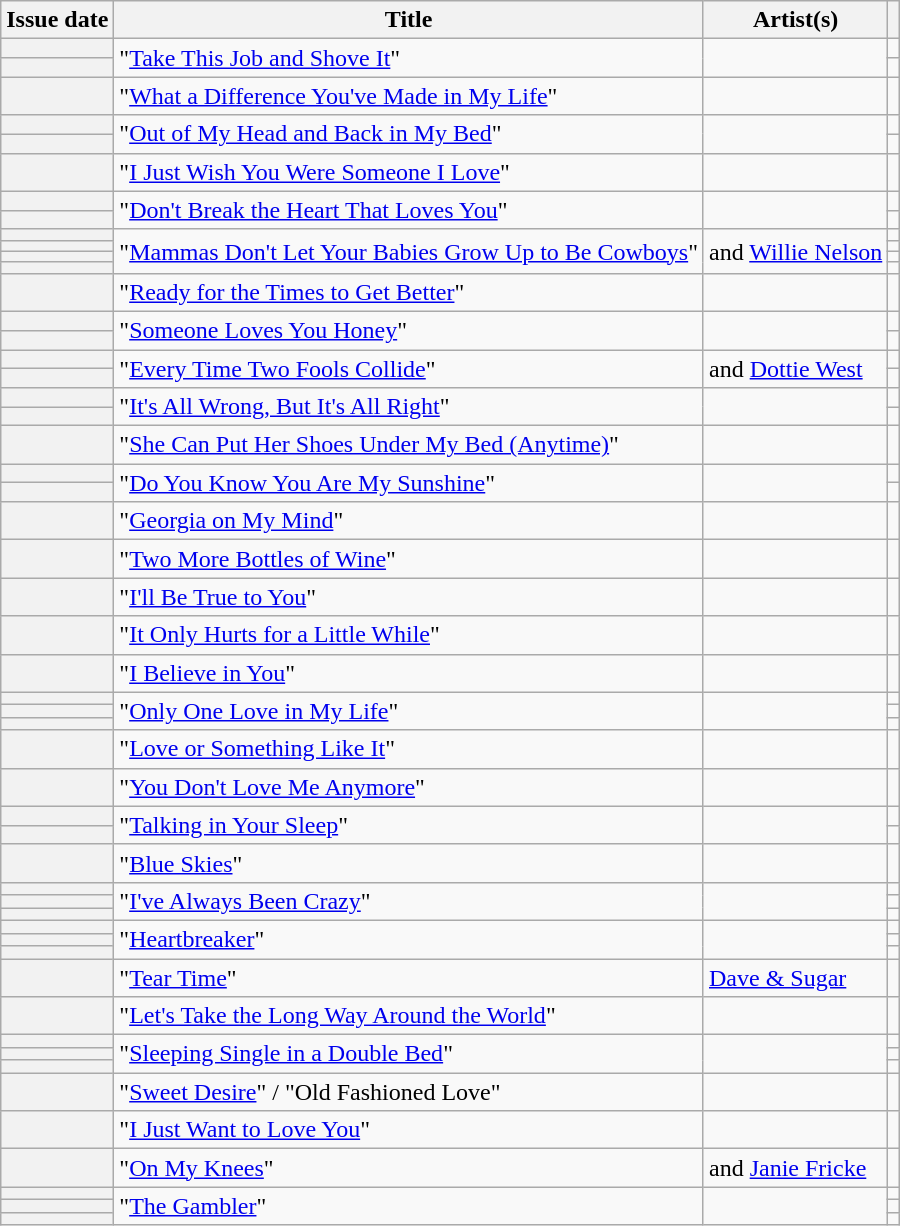<table class="wikitable sortable plainrowheaders">
<tr>
<th scope=col>Issue date</th>
<th scope=col>Title</th>
<th scope=col>Artist(s)</th>
<th scope=col class=unsortable></th>
</tr>
<tr>
<th scope=row></th>
<td rowspan=2>"<a href='#'>Take This Job and Shove It</a>"</td>
<td rowspan=2></td>
<td style="text-align: center;"></td>
</tr>
<tr>
<th scope=row></th>
<td style="text-align: center;"></td>
</tr>
<tr>
<th scope=row></th>
<td>"<a href='#'>What a Difference You've Made in My Life</a>"</td>
<td></td>
<td style="text-align: center;"></td>
</tr>
<tr>
<th scope=row></th>
<td rowspan=2>"<a href='#'>Out of My Head and Back in My Bed</a>"</td>
<td rowspan=2></td>
<td style="text-align: center;"></td>
</tr>
<tr>
<th scope=row></th>
<td style="text-align: center;"></td>
</tr>
<tr>
<th scope=row></th>
<td>"<a href='#'>I Just Wish You Were Someone I Love</a>"</td>
<td></td>
<td style="text-align: center;"></td>
</tr>
<tr>
<th scope=row></th>
<td rowspan=2>"<a href='#'>Don't Break the Heart That Loves You</a>"</td>
<td rowspan=2></td>
<td style="text-align: center;"></td>
</tr>
<tr>
<th scope=row></th>
<td style="text-align: center;"></td>
</tr>
<tr>
<th scope=row></th>
<td rowspan=4>"<a href='#'>Mammas Don't Let Your Babies Grow Up to Be Cowboys</a>"</td>
<td rowspan=4> and <a href='#'>Willie Nelson</a></td>
<td style="text-align: center;"></td>
</tr>
<tr>
<th scope=row></th>
<td style="text-align: center;"></td>
</tr>
<tr>
<th scope=row></th>
<td style="text-align: center;"></td>
</tr>
<tr>
<th scope=row></th>
<td style="text-align: center;"></td>
</tr>
<tr>
<th scope=row></th>
<td>"<a href='#'>Ready for the Times to Get Better</a>"</td>
<td></td>
<td style="text-align: center;"></td>
</tr>
<tr>
<th scope=row></th>
<td rowspan=2>"<a href='#'>Someone Loves You Honey</a>"</td>
<td rowspan=2></td>
<td style="text-align: center;"></td>
</tr>
<tr>
<th scope=row></th>
<td style="text-align: center;"></td>
</tr>
<tr>
<th scope=row></th>
<td rowspan=2>"<a href='#'>Every Time Two Fools Collide</a>"</td>
<td rowspan=2> and <a href='#'>Dottie West</a></td>
<td style="text-align: center;"></td>
</tr>
<tr>
<th scope=row></th>
<td style="text-align: center;"></td>
</tr>
<tr>
<th scope=row></th>
<td rowspan=2>"<a href='#'>It's All Wrong, But It's All Right</a>"</td>
<td rowspan=2></td>
<td style="text-align: center;"></td>
</tr>
<tr>
<th scope=row></th>
<td style="text-align: center;"></td>
</tr>
<tr>
<th scope=row></th>
<td>"<a href='#'>She Can Put Her Shoes Under My Bed (Anytime)</a>"</td>
<td></td>
<td style="text-align: center;"></td>
</tr>
<tr>
<th scope=row></th>
<td rowspan=2>"<a href='#'>Do You Know You Are My Sunshine</a>"</td>
<td rowspan=2></td>
<td style="text-align: center;"></td>
</tr>
<tr>
<th scope=row></th>
<td style="text-align: center;"></td>
</tr>
<tr>
<th scope=row></th>
<td>"<a href='#'>Georgia on My Mind</a>"</td>
<td></td>
<td style="text-align: center;"></td>
</tr>
<tr>
<th scope=row></th>
<td>"<a href='#'>Two More Bottles of Wine</a>"</td>
<td></td>
<td style="text-align: center;"></td>
</tr>
<tr>
<th scope=row></th>
<td>"<a href='#'>I'll Be True to You</a>"</td>
<td></td>
<td style="text-align: center;"></td>
</tr>
<tr>
<th scope=row></th>
<td>"<a href='#'>It Only Hurts for a Little While</a>"</td>
<td></td>
<td style="text-align: center;"></td>
</tr>
<tr>
<th scope=row></th>
<td>"<a href='#'>I Believe in You</a>"</td>
<td></td>
<td style="text-align: center;"></td>
</tr>
<tr>
<th scope=row></th>
<td rowspan=3>"<a href='#'>Only One Love in My Life</a>"</td>
<td rowspan=3></td>
<td style="text-align: center;"></td>
</tr>
<tr>
<th scope=row></th>
<td style="text-align: center;"></td>
</tr>
<tr>
<th scope=row></th>
<td style="text-align: center;"></td>
</tr>
<tr>
<th scope=row></th>
<td>"<a href='#'>Love or Something Like It</a>"</td>
<td></td>
<td style="text-align: center;"></td>
</tr>
<tr>
<th scope=row></th>
<td>"<a href='#'>You Don't Love Me Anymore</a>"</td>
<td></td>
<td style="text-align: center;"></td>
</tr>
<tr>
<th scope=row></th>
<td rowspan=2>"<a href='#'>Talking in Your Sleep</a>"</td>
<td rowspan=2></td>
<td style="text-align: center;"></td>
</tr>
<tr>
<th scope=row></th>
<td style="text-align: center;"></td>
</tr>
<tr>
<th scope=row></th>
<td>"<a href='#'>Blue Skies</a>"</td>
<td></td>
<td style="text-align: center;"></td>
</tr>
<tr>
<th scope=row></th>
<td rowspan=3>"<a href='#'>I've Always Been Crazy</a>"</td>
<td rowspan=3></td>
<td style="text-align: center;"></td>
</tr>
<tr>
<th scope=row></th>
<td style="text-align: center;"></td>
</tr>
<tr>
<th scope=row></th>
<td style="text-align: center;"></td>
</tr>
<tr>
<th scope=row></th>
<td rowspan=3>"<a href='#'>Heartbreaker</a>"</td>
<td rowspan=3></td>
<td style="text-align: center;"></td>
</tr>
<tr>
<th scope=row></th>
<td style="text-align: center;"></td>
</tr>
<tr>
<th scope=row></th>
<td style="text-align: center;"></td>
</tr>
<tr>
<th scope=row></th>
<td>"<a href='#'>Tear Time</a>"</td>
<td><a href='#'>Dave & Sugar</a></td>
<td style="text-align: center;"></td>
</tr>
<tr>
<th scope=row></th>
<td>"<a href='#'>Let's Take the Long Way Around the World</a>"</td>
<td></td>
<td style="text-align: center;"></td>
</tr>
<tr>
<th scope=row></th>
<td rowspan=3>"<a href='#'>Sleeping Single in a Double Bed</a>"</td>
<td rowspan=3></td>
<td style="text-align: center;"></td>
</tr>
<tr>
<th scope=row></th>
<td style="text-align: center;"></td>
</tr>
<tr>
<th scope=row></th>
<td style="text-align: center;"></td>
</tr>
<tr>
<th scope=row></th>
<td>"<a href='#'>Sweet Desire</a>" / "Old Fashioned Love"</td>
<td></td>
<td style="text-align: center;"></td>
</tr>
<tr>
<th scope=row></th>
<td>"<a href='#'>I Just Want to Love You</a>"</td>
<td></td>
<td style="text-align: center;"></td>
</tr>
<tr>
<th scope=row></th>
<td>"<a href='#'>On My Knees</a>"</td>
<td> and <a href='#'>Janie Fricke</a></td>
<td style="text-align: center;"></td>
</tr>
<tr>
<th scope=row></th>
<td rowspan=3>"<a href='#'>The Gambler</a>"</td>
<td rowspan=3></td>
<td style="text-align: center;"></td>
</tr>
<tr>
<th scope=row></th>
<td style="text-align: center;"></td>
</tr>
<tr>
<th scope=row></th>
<td style="text-align: center;"></td>
</tr>
</table>
